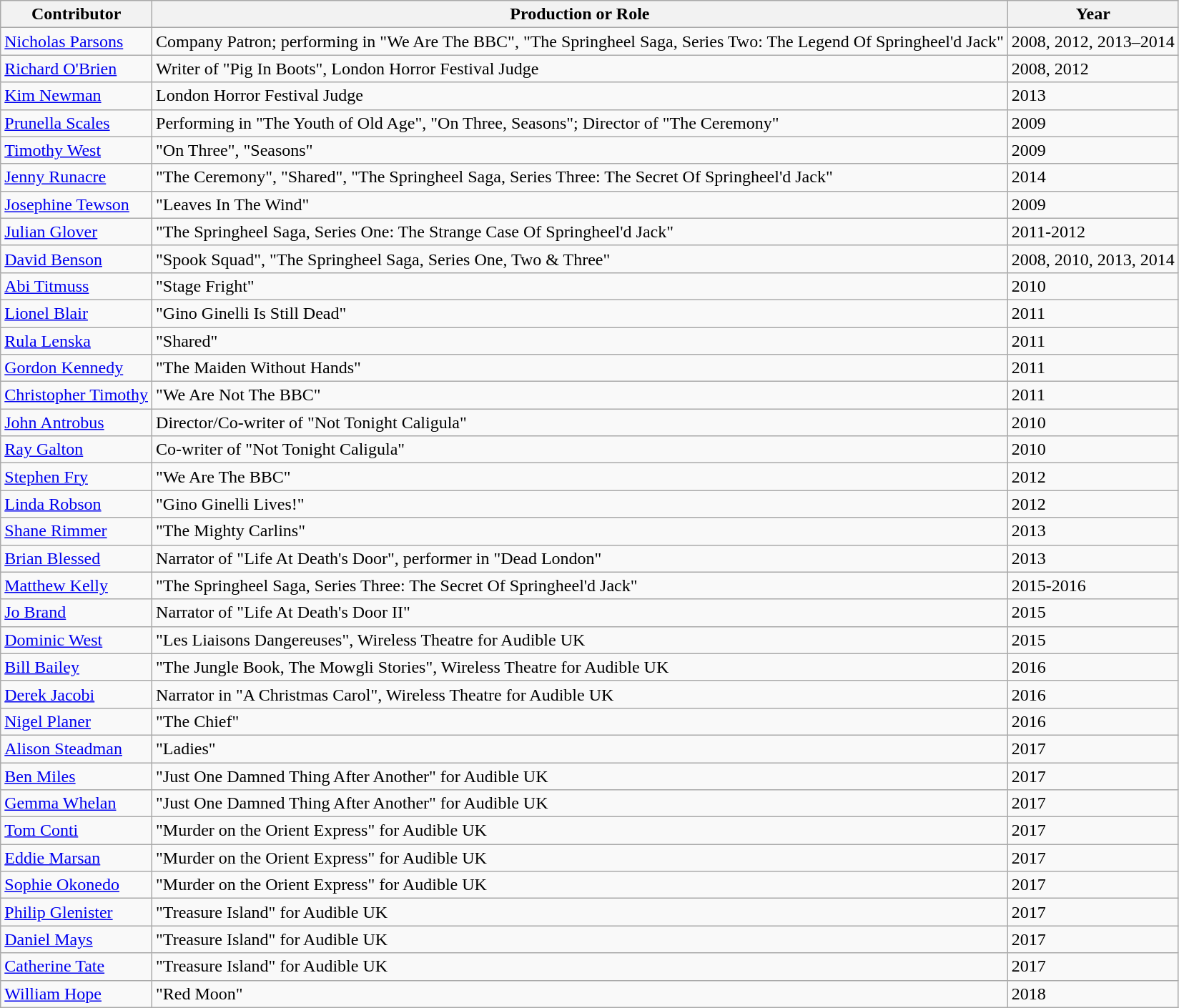<table class="wikitable">
<tr>
<th>Contributor</th>
<th>Production or Role</th>
<th>Year</th>
</tr>
<tr>
<td><a href='#'>Nicholas Parsons</a></td>
<td>Company Patron; performing in "We Are The BBC", "The Springheel Saga, Series Two: The Legend Of Springheel'd Jack"</td>
<td>2008, 2012, 2013–2014</td>
</tr>
<tr>
<td><a href='#'>Richard O'Brien</a></td>
<td>Writer of "Pig In Boots", London Horror Festival Judge</td>
<td>2008, 2012</td>
</tr>
<tr>
<td><a href='#'>Kim Newman</a></td>
<td>London Horror Festival Judge</td>
<td>2013</td>
</tr>
<tr>
<td><a href='#'>Prunella Scales</a></td>
<td>Performing in "The Youth of Old Age", "On Three, Seasons"; Director of "The Ceremony"</td>
<td>2009</td>
</tr>
<tr>
<td><a href='#'>Timothy West</a></td>
<td>"On Three", "Seasons"</td>
<td>2009</td>
</tr>
<tr>
<td><a href='#'>Jenny Runacre</a></td>
<td>"The Ceremony", "Shared", "The Springheel Saga, Series Three: The Secret Of Springheel'd Jack"</td>
<td>2014</td>
</tr>
<tr>
<td><a href='#'>Josephine Tewson</a></td>
<td>"Leaves In The Wind"</td>
<td>2009</td>
</tr>
<tr>
<td><a href='#'>Julian Glover</a></td>
<td>"The Springheel Saga, Series One: The Strange Case Of Springheel'd Jack"</td>
<td>2011-2012</td>
</tr>
<tr>
<td><a href='#'>David Benson</a></td>
<td>"Spook Squad", "The Springheel Saga, Series One, Two & Three"</td>
<td>2008, 2010, 2013, 2014</td>
</tr>
<tr>
<td><a href='#'>Abi Titmuss</a></td>
<td>"Stage Fright"</td>
<td>2010</td>
</tr>
<tr>
<td><a href='#'>Lionel Blair</a></td>
<td>"Gino Ginelli Is Still Dead"</td>
<td>2011</td>
</tr>
<tr>
<td><a href='#'>Rula Lenska</a></td>
<td>"Shared"</td>
<td>2011</td>
</tr>
<tr>
<td><a href='#'>Gordon Kennedy</a></td>
<td>"The Maiden Without Hands"</td>
<td>2011</td>
</tr>
<tr>
<td><a href='#'>Christopher Timothy</a></td>
<td>"We Are Not The BBC"</td>
<td>2011</td>
</tr>
<tr>
<td><a href='#'>John Antrobus</a></td>
<td>Director/Co-writer of "Not Tonight Caligula"</td>
<td>2010</td>
</tr>
<tr>
<td><a href='#'>Ray Galton</a></td>
<td>Co-writer of "Not Tonight Caligula"</td>
<td>2010</td>
</tr>
<tr>
<td><a href='#'>Stephen Fry</a></td>
<td>"We Are The BBC"</td>
<td>2012</td>
</tr>
<tr>
<td><a href='#'>Linda Robson</a></td>
<td>"Gino Ginelli Lives!"</td>
<td>2012</td>
</tr>
<tr>
<td><a href='#'>Shane Rimmer</a></td>
<td>"The Mighty Carlins"</td>
<td>2013</td>
</tr>
<tr>
<td><a href='#'>Brian Blessed</a></td>
<td>Narrator of "Life At Death's Door", performer in "Dead London"</td>
<td>2013</td>
</tr>
<tr>
<td><a href='#'>Matthew Kelly</a></td>
<td>"The Springheel Saga, Series Three: The Secret Of Springheel'd Jack"</td>
<td>2015-2016</td>
</tr>
<tr>
<td><a href='#'>Jo Brand</a></td>
<td>Narrator of "Life At Death's Door II"</td>
<td>2015</td>
</tr>
<tr>
<td><a href='#'>Dominic West</a></td>
<td>"Les Liaisons Dangereuses", Wireless Theatre for Audible UK</td>
<td>2015</td>
</tr>
<tr>
<td><a href='#'>Bill Bailey</a></td>
<td>"The Jungle Book, The Mowgli Stories", Wireless Theatre for Audible UK</td>
<td>2016</td>
</tr>
<tr>
<td><a href='#'>Derek Jacobi</a></td>
<td>Narrator in "A Christmas Carol", Wireless Theatre for Audible UK</td>
<td>2016</td>
</tr>
<tr>
<td><a href='#'>Nigel Planer</a></td>
<td>"The Chief"</td>
<td>2016</td>
</tr>
<tr>
<td><a href='#'>Alison Steadman</a></td>
<td>"Ladies"</td>
<td>2017</td>
</tr>
<tr>
<td><a href='#'>Ben Miles</a></td>
<td>"Just One Damned Thing After Another" for Audible UK</td>
<td>2017</td>
</tr>
<tr>
<td><a href='#'>Gemma Whelan</a></td>
<td>"Just One Damned Thing After Another" for Audible UK</td>
<td>2017</td>
</tr>
<tr>
<td><a href='#'>Tom Conti</a></td>
<td>"Murder on the Orient Express" for Audible UK</td>
<td>2017</td>
</tr>
<tr>
<td><a href='#'>Eddie Marsan</a></td>
<td>"Murder on the Orient Express" for Audible UK</td>
<td>2017</td>
</tr>
<tr>
<td><a href='#'>Sophie Okonedo</a></td>
<td>"Murder on the Orient Express" for Audible UK</td>
<td>2017</td>
</tr>
<tr>
<td><a href='#'>Philip Glenister</a></td>
<td>"Treasure Island" for Audible UK</td>
<td>2017</td>
</tr>
<tr>
<td><a href='#'>Daniel Mays</a></td>
<td>"Treasure Island" for Audible UK</td>
<td>2017</td>
</tr>
<tr>
<td><a href='#'>Catherine Tate</a></td>
<td>"Treasure Island" for Audible UK</td>
<td>2017</td>
</tr>
<tr>
<td><a href='#'>William Hope</a></td>
<td>"Red Moon"</td>
<td>2018</td>
</tr>
</table>
